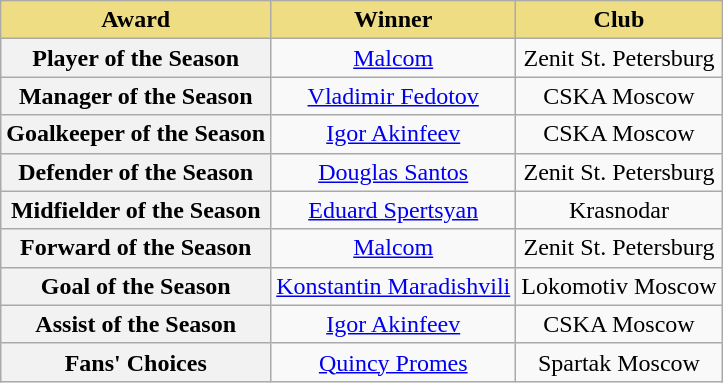<table class="wikitable" style="text-align:center">
<tr>
<th style="background-color: #eedd82"><strong>Award</strong></th>
<th style="background-color: #eedd82">Winner</th>
<th style="background-color: #eedd82">Club</th>
</tr>
<tr>
<th><strong>Player of the Season</strong></th>
<td> <a href='#'>Malcom</a></td>
<td>Zenit St. Petersburg</td>
</tr>
<tr>
<th><strong>Manager of the Season</strong></th>
<td> <a href='#'>Vladimir Fedotov</a></td>
<td>CSKA Moscow</td>
</tr>
<tr>
<th><strong>Goalkeeper of the Season</strong></th>
<td> <a href='#'>Igor Akinfeev</a></td>
<td>CSKA Moscow</td>
</tr>
<tr>
<th><strong>Defender of the Season</strong></th>
<td> <a href='#'>Douglas Santos</a></td>
<td>Zenit St. Petersburg</td>
</tr>
<tr>
<th><strong>Midfielder of the Season</strong></th>
<td> <a href='#'>Eduard Spertsyan</a></td>
<td>Krasnodar</td>
</tr>
<tr>
<th><strong>Forward of the Season</strong></th>
<td> <a href='#'>Malcom</a></td>
<td>Zenit St. Petersburg</td>
</tr>
<tr>
<th><strong>Goal of the Season</strong></th>
<td> <a href='#'>Konstantin Maradishvili</a></td>
<td>Lokomotiv Moscow</td>
</tr>
<tr>
<th><strong>Assist of the Season</strong></th>
<td> <a href='#'>Igor Akinfeev</a></td>
<td>CSKA Moscow</td>
</tr>
<tr>
<th><strong>Fans' Choices</strong></th>
<td> <a href='#'>Quincy Promes</a></td>
<td>Spartak Moscow</td>
</tr>
</table>
